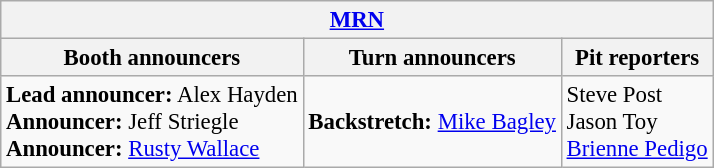<table class="wikitable" style="font-size: 95%">
<tr>
<th colspan="3"><a href='#'>MRN</a></th>
</tr>
<tr>
<th>Booth announcers</th>
<th>Turn announcers</th>
<th>Pit reporters</th>
</tr>
<tr>
<td><strong>Lead announcer:</strong> Alex Hayden<br><strong>Announcer:</strong> Jeff Striegle<br><strong>Announcer:</strong> <a href='#'>Rusty Wallace</a></td>
<td><strong>Backstretch:</strong> <a href='#'>Mike Bagley</a></td>
<td>Steve Post<br>Jason Toy<br><a href='#'>Brienne Pedigo</a></td>
</tr>
</table>
